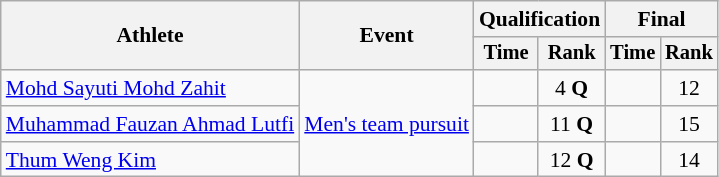<table class="wikitable" style="font-size:90%;">
<tr>
<th rowspan=2>Athlete</th>
<th rowspan=2>Event</th>
<th colspan=2>Qualification</th>
<th colspan=2>Final</th>
</tr>
<tr style="font-size:95%">
<th>Time</th>
<th>Rank</th>
<th>Time</th>
<th>Rank</th>
</tr>
<tr align=center>
<td align=left><a href='#'>Mohd Sayuti Mohd Zahit</a></td>
<td align=left rowspan=3><a href='#'>Men's team pursuit</a></td>
<td></td>
<td>4 <strong>Q</strong></td>
<td></td>
<td>12</td>
</tr>
<tr align=center>
<td align=left><a href='#'>Muhammad Fauzan Ahmad Lutfi</a></td>
<td></td>
<td>11 <strong>Q</strong></td>
<td></td>
<td>15</td>
</tr>
<tr align=center>
<td align=left><a href='#'>Thum Weng Kim</a></td>
<td></td>
<td>12 <strong>Q</strong></td>
<td></td>
<td>14</td>
</tr>
</table>
